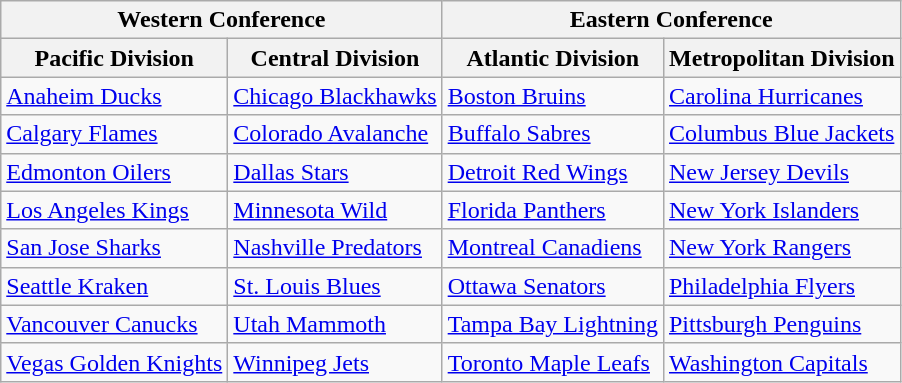<table class="wikitable">
<tr>
<th colspan="2" scope=col>Western Conference</th>
<th colspan="2" scope=col>Eastern Conference</th>
</tr>
<tr>
<th scope=col>Pacific Division</th>
<th scope=col>Central Division</th>
<th scope=col>Atlantic Division</th>
<th scope=col>Metropolitan Division</th>
</tr>
<tr>
<td><a href='#'>Anaheim Ducks</a></td>
<td><a href='#'>Chicago Blackhawks</a></td>
<td><a href='#'>Boston Bruins</a></td>
<td><a href='#'>Carolina Hurricanes</a></td>
</tr>
<tr>
<td><a href='#'>Calgary Flames</a></td>
<td><a href='#'>Colorado Avalanche</a></td>
<td><a href='#'>Buffalo Sabres</a></td>
<td><a href='#'>Columbus Blue Jackets</a></td>
</tr>
<tr>
<td><a href='#'>Edmonton Oilers</a></td>
<td><a href='#'>Dallas Stars</a></td>
<td><a href='#'>Detroit Red Wings</a></td>
<td><a href='#'>New Jersey Devils</a></td>
</tr>
<tr>
<td><a href='#'>Los Angeles Kings</a></td>
<td><a href='#'>Minnesota Wild</a></td>
<td><a href='#'>Florida Panthers</a></td>
<td><a href='#'>New York Islanders</a></td>
</tr>
<tr>
<td><a href='#'>San Jose Sharks</a></td>
<td><a href='#'>Nashville Predators</a></td>
<td><a href='#'>Montreal Canadiens</a></td>
<td><a href='#'>New York Rangers</a></td>
</tr>
<tr>
<td><a href='#'>Seattle Kraken</a></td>
<td><a href='#'>St. Louis Blues</a></td>
<td><a href='#'>Ottawa Senators</a></td>
<td><a href='#'>Philadelphia Flyers</a></td>
</tr>
<tr>
<td><a href='#'>Vancouver Canucks</a></td>
<td><a href='#'>Utah Mammoth</a></td>
<td><a href='#'>Tampa Bay Lightning</a></td>
<td><a href='#'>Pittsburgh Penguins</a></td>
</tr>
<tr>
<td><a href='#'>Vegas Golden Knights</a></td>
<td><a href='#'>Winnipeg Jets</a></td>
<td><a href='#'>Toronto Maple Leafs</a></td>
<td><a href='#'>Washington Capitals</a></td>
</tr>
</table>
